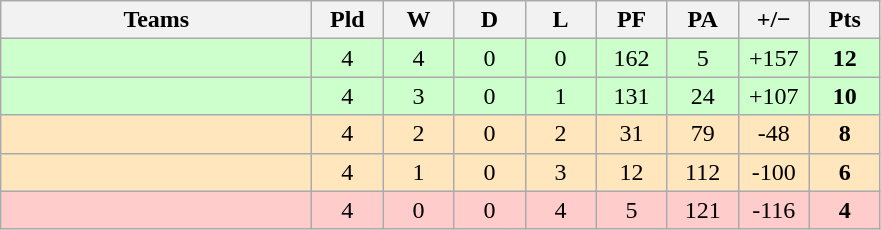<table class="wikitable" style="text-align: center;">
<tr>
<th width="200">Teams</th>
<th width="40">Pld</th>
<th width="40">W</th>
<th width="40">D</th>
<th width="40">L</th>
<th width="40">PF</th>
<th width="40">PA</th>
<th width="40">+/−</th>
<th width="40">Pts</th>
</tr>
<tr bgcolor=ccffcc>
<td align=left></td>
<td>4</td>
<td>4</td>
<td>0</td>
<td>0</td>
<td>162</td>
<td>5</td>
<td>+157</td>
<td><strong>12</strong></td>
</tr>
<tr bgcolor=ccffcc>
<td align=left></td>
<td>4</td>
<td>3</td>
<td>0</td>
<td>1</td>
<td>131</td>
<td>24</td>
<td>+107</td>
<td><strong>10</strong></td>
</tr>
<tr style="background:#ffe6bd">
<td align=left></td>
<td>4</td>
<td>2</td>
<td>0</td>
<td>2</td>
<td>31</td>
<td>79</td>
<td>-48</td>
<td><strong>8</strong></td>
</tr>
<tr style="background:#ffe6bd">
<td align=left></td>
<td>4</td>
<td>1</td>
<td>0</td>
<td>3</td>
<td>12</td>
<td>112</td>
<td>-100</td>
<td><strong>6</strong></td>
</tr>
<tr style="background:#fcc">
<td align=left></td>
<td>4</td>
<td>0</td>
<td>0</td>
<td>4</td>
<td>5</td>
<td>121</td>
<td>-116</td>
<td><strong>4</strong></td>
</tr>
</table>
